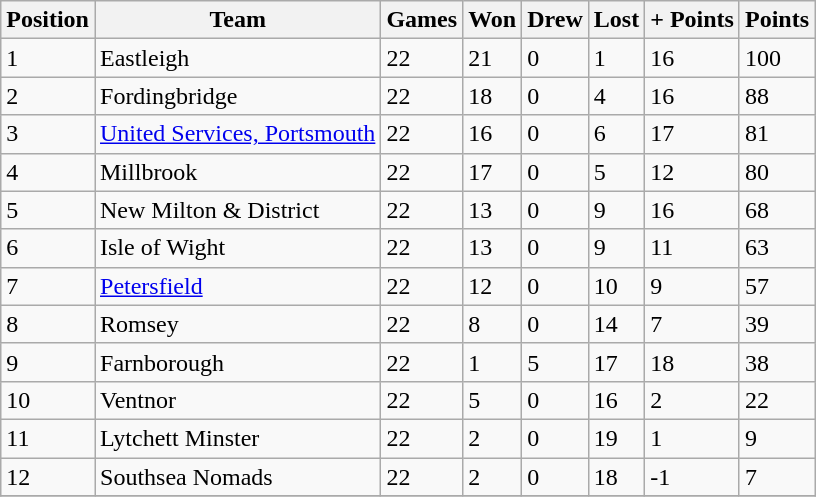<table class="wikitable">
<tr>
<th>Position</th>
<th>Team</th>
<th>Games</th>
<th>Won</th>
<th>Drew</th>
<th>Lost</th>
<th>+ Points</th>
<th>Points</th>
</tr>
<tr>
<td>1</td>
<td>Eastleigh</td>
<td>22</td>
<td>21</td>
<td>0</td>
<td>1</td>
<td>16</td>
<td>100</td>
</tr>
<tr>
<td>2</td>
<td>Fordingbridge</td>
<td>22</td>
<td>18</td>
<td>0</td>
<td>4</td>
<td>16</td>
<td>88</td>
</tr>
<tr>
<td>3</td>
<td><a href='#'>United Services, Portsmouth</a></td>
<td>22</td>
<td>16</td>
<td>0</td>
<td>6</td>
<td>17</td>
<td>81</td>
</tr>
<tr>
<td>4</td>
<td>Millbrook</td>
<td>22</td>
<td>17</td>
<td>0</td>
<td>5</td>
<td>12</td>
<td>80</td>
</tr>
<tr>
<td>5</td>
<td>New Milton & District</td>
<td>22</td>
<td>13</td>
<td>0</td>
<td>9</td>
<td>16</td>
<td>68</td>
</tr>
<tr>
<td>6</td>
<td>Isle of Wight</td>
<td>22</td>
<td>13</td>
<td>0</td>
<td>9</td>
<td>11</td>
<td>63</td>
</tr>
<tr>
<td>7</td>
<td><a href='#'>Petersfield</a></td>
<td>22</td>
<td>12</td>
<td>0</td>
<td>10</td>
<td>9</td>
<td>57</td>
</tr>
<tr>
<td>8</td>
<td>Romsey</td>
<td>22</td>
<td>8</td>
<td>0</td>
<td>14</td>
<td>7</td>
<td>39</td>
</tr>
<tr>
<td>9</td>
<td>Farnborough</td>
<td>22</td>
<td>1</td>
<td>5</td>
<td>17</td>
<td>18</td>
<td>38</td>
</tr>
<tr>
<td>10</td>
<td>Ventnor</td>
<td>22</td>
<td>5</td>
<td>0</td>
<td>16</td>
<td>2</td>
<td>22</td>
</tr>
<tr>
<td>11</td>
<td>Lytchett Minster</td>
<td>22</td>
<td>2</td>
<td>0</td>
<td>19</td>
<td>1</td>
<td>9</td>
</tr>
<tr>
<td>12</td>
<td>Southsea Nomads</td>
<td>22</td>
<td>2</td>
<td>0</td>
<td>18</td>
<td>-1</td>
<td>7</td>
</tr>
<tr>
</tr>
</table>
